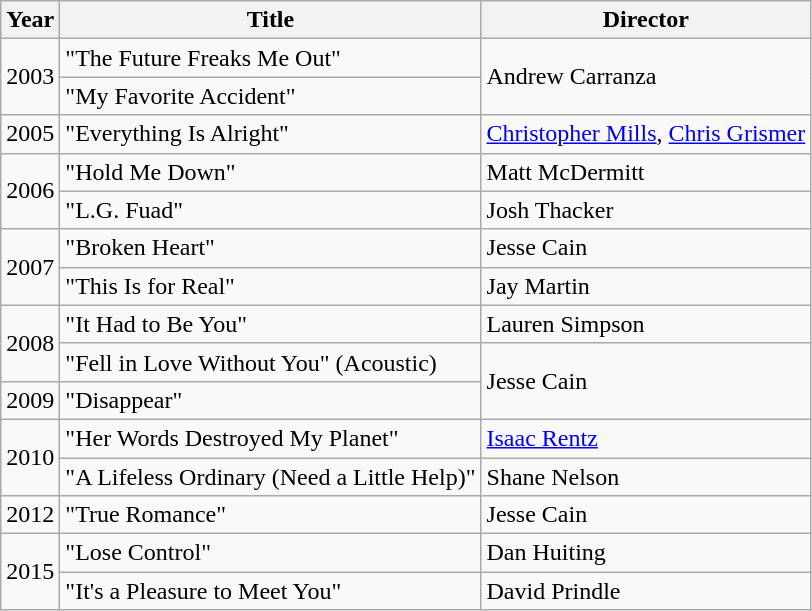<table class="wikitable">
<tr>
<th>Year</th>
<th>Title</th>
<th>Director</th>
</tr>
<tr>
<td rowspan="2">2003</td>
<td>"The Future Freaks Me Out"</td>
<td rowspan="2">Andrew Carranza</td>
</tr>
<tr>
<td>"My Favorite Accident"</td>
</tr>
<tr>
<td>2005</td>
<td>"Everything Is Alright"</td>
<td><a href='#'>Christopher Mills</a>, <a href='#'>Chris Grismer</a></td>
</tr>
<tr>
<td rowspan="2">2006</td>
<td>"Hold Me Down"</td>
<td>Matt McDermitt</td>
</tr>
<tr>
<td>"L.G. Fuad"</td>
<td>Josh Thacker</td>
</tr>
<tr>
<td rowspan="2">2007</td>
<td>"Broken Heart"</td>
<td>Jesse Cain</td>
</tr>
<tr>
<td>"This Is for Real"</td>
<td>Jay Martin</td>
</tr>
<tr>
<td rowspan="2">2008</td>
<td>"It Had to Be You"</td>
<td>Lauren Simpson</td>
</tr>
<tr>
<td>"Fell in Love Without You" (Acoustic)</td>
<td rowspan="2">Jesse Cain</td>
</tr>
<tr>
<td>2009</td>
<td>"Disappear"</td>
</tr>
<tr>
<td rowspan="2">2010</td>
<td>"Her Words Destroyed My Planet"</td>
<td><a href='#'>Isaac Rentz</a></td>
</tr>
<tr>
<td>"A Lifeless Ordinary (Need a Little Help)"</td>
<td>Shane Nelson</td>
</tr>
<tr>
<td>2012</td>
<td>"True Romance"</td>
<td>Jesse Cain</td>
</tr>
<tr>
<td rowspan="2">2015</td>
<td>"Lose Control"</td>
<td>Dan Huiting</td>
</tr>
<tr>
<td>"It's a Pleasure to Meet You"</td>
<td>David Prindle</td>
</tr>
</table>
